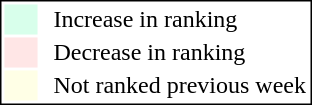<table style="border:1px solid black; float:right;">
<tr>
<td style="background:#D8FFEB; width:20px;"></td>
<td> </td>
<td>Increase in ranking</td>
</tr>
<tr>
<td style="background:#FFE6E6; width:20px;"></td>
<td> </td>
<td>Decrease in ranking</td>
</tr>
<tr>
<td style="background:#FFFFE6; width:20px;"></td>
<td> </td>
<td>Not ranked previous week</td>
</tr>
</table>
